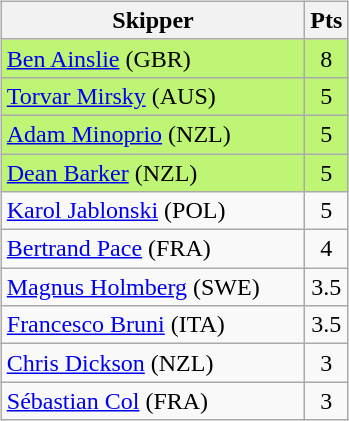<table>
<tr>
<td><br><table class="wikitable" style="text-align:center;">
<tr>
<th width=195>Skipper</th>
<th width=20 abbr="Points">Pts</th>
</tr>
<tr style="background: #BEF574;">
<td style="text-align:left;"><a href='#'>Ben Ainslie</a> (GBR)</td>
<td>8</td>
</tr>
<tr style="background: #BEF574;">
<td style="text-align:left;"><a href='#'>Torvar Mirsky</a> (AUS)</td>
<td>5</td>
</tr>
<tr style="background: #BEF574;">
<td style="text-align:left;"><a href='#'>Adam Minoprio</a> (NZL)</td>
<td>5</td>
</tr>
<tr style="background: #BEF574;">
<td style="text-align:left;"><a href='#'>Dean Barker</a> (NZL)</td>
<td>5</td>
</tr>
<tr>
<td style="text-align:left;"><a href='#'>Karol Jablonski</a> (POL)</td>
<td>5</td>
</tr>
<tr>
<td style="text-align:left;"><a href='#'>Bertrand Pace</a> (FRA)</td>
<td>4</td>
</tr>
<tr>
<td style="text-align:left;"><a href='#'>Magnus Holmberg</a> (SWE)</td>
<td>3.5</td>
</tr>
<tr>
<td style="text-align:left;"><a href='#'>Francesco Bruni</a> (ITA)</td>
<td>3.5</td>
</tr>
<tr>
<td style="text-align:left;"><a href='#'>Chris Dickson</a> (NZL)</td>
<td>3</td>
</tr>
<tr>
<td style="text-align:left;"><a href='#'>Sébastian Col</a> (FRA)</td>
<td>3</td>
</tr>
</table>
</td>
<td><br></td>
</tr>
</table>
